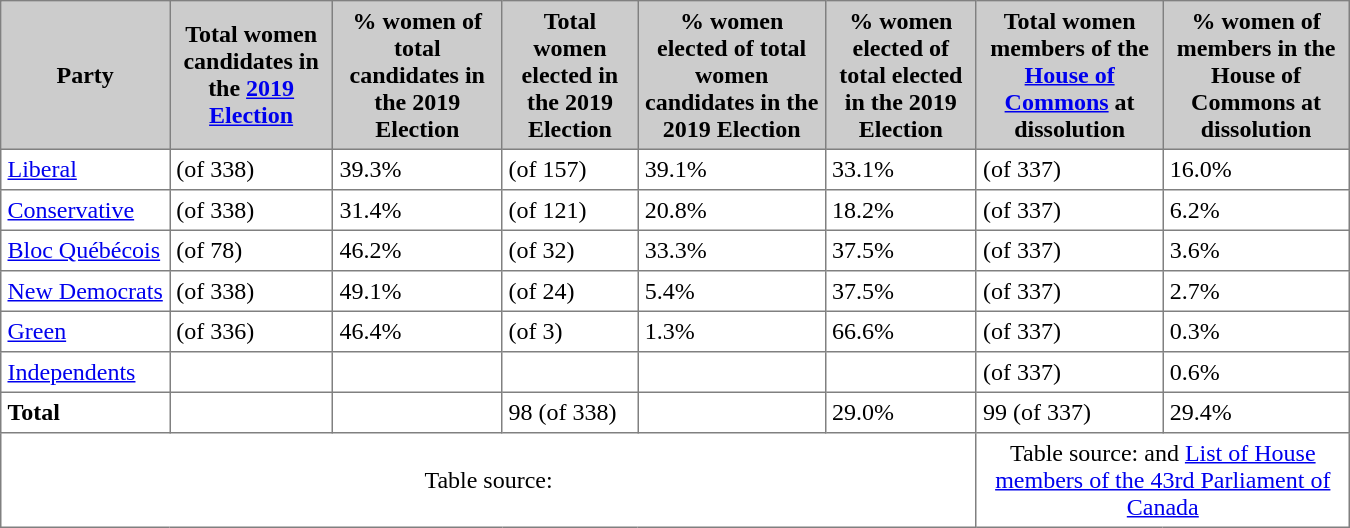<table border="1" cellpadding="4" width="900" cellspacing="0" style="border-collapse: collapse" class="sortable">
<tr bgcolor="CCCCCC">
<th>Party</th>
<th>Total women candidates in the <a href='#'>2019 Election</a></th>
<th>% women of total candidates in the 2019 Election</th>
<th>Total women elected in the 2019 Election</th>
<th>% women elected of total women candidates in the 2019 Election</th>
<th>% women elected of total elected in the 2019 Election</th>
<th>Total women members of the <a href='#'>House of Commons</a> at dissolution</th>
<th>% women of members in the House of Commons at dissolution</th>
</tr>
<tr>
<td><a href='#'>Liberal</a></td>
<td> (of 338)</td>
<td>39.3%</td>
<td> (of 157)</td>
<td>39.1%</td>
<td>33.1%</td>
<td> (of 337)</td>
<td>16.0%</td>
</tr>
<tr>
<td><a href='#'>Conservative</a></td>
<td> (of 338)</td>
<td>31.4%</td>
<td> (of 121)</td>
<td>20.8%</td>
<td>18.2%</td>
<td> (of 337)</td>
<td>6.2%</td>
</tr>
<tr>
<td><a href='#'>Bloc&nbsp;Québécois</a></td>
<td> (of 78)</td>
<td>46.2%</td>
<td> (of 32)</td>
<td>33.3%</td>
<td>37.5%</td>
<td> (of 337)</td>
<td>3.6%</td>
</tr>
<tr>
<td><a href='#'>New Democrats</a></td>
<td> (of 338)</td>
<td>49.1%</td>
<td> (of 24)</td>
<td>5.4%</td>
<td>37.5%</td>
<td> (of 337)</td>
<td>2.7%</td>
</tr>
<tr>
<td><a href='#'>Green</a></td>
<td> (of 336)</td>
<td>46.4%</td>
<td> (of 3)</td>
<td>1.3%</td>
<td>66.6%</td>
<td> (of 337)</td>
<td>0.3%</td>
</tr>
<tr>
<td><a href='#'>Independents</a></td>
<td></td>
<td></td>
<td></td>
<td></td>
<td></td>
<td> (of 337)</td>
<td>0.6%</td>
</tr>
<tr class="sortbottom">
<td><strong>Total</strong></td>
<td></td>
<td></td>
<td>98 (of 338)</td>
<td></td>
<td>29.0%</td>
<td>99 (of 337)</td>
<td>29.4%</td>
</tr>
<tr class="sortbottom">
<td colspan="6" align="center">Table source:</td>
<td colspan="2" align="center">Table source: and <a href='#'>List of House members of the 43rd Parliament of Canada</a></td>
</tr>
</table>
